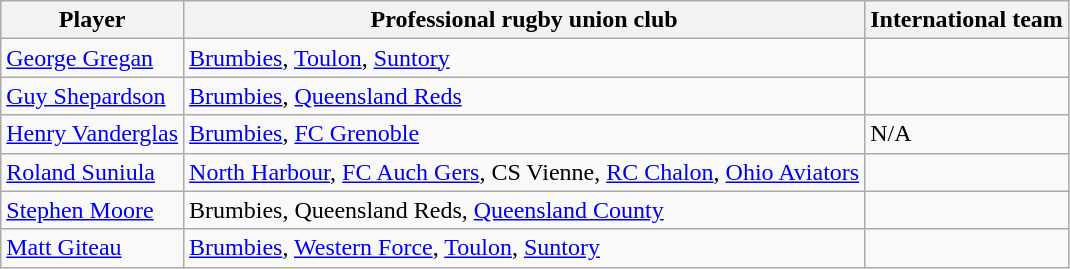<table class="wikitable">
<tr>
<th>Player</th>
<th>Professional rugby union club</th>
<th>International team</th>
</tr>
<tr>
<td><a href='#'>George Gregan</a></td>
<td><a href='#'>Brumbies</a>, <a href='#'>Toulon</a>, <a href='#'>Suntory</a></td>
<td></td>
</tr>
<tr>
<td><a href='#'>Guy Shepardson</a></td>
<td><a href='#'>Brumbies</a>, <a href='#'>Queensland Reds</a></td>
<td></td>
</tr>
<tr>
<td><a href='#'>Henry Vanderglas</a></td>
<td><a href='#'>Brumbies</a>, <a href='#'>FC Grenoble</a></td>
<td>N/A</td>
</tr>
<tr>
<td><a href='#'>Roland Suniula</a></td>
<td><a href='#'>North Harbour</a>, <a href='#'>FC Auch Gers</a>, CS Vienne, <a href='#'>RC Chalon</a>, <a href='#'>Ohio Aviators</a></td>
<td></td>
</tr>
<tr>
<td><a href='#'>Stephen Moore</a></td>
<td>Brumbies, Queensland Reds, <a href='#'>Queensland County</a></td>
<td></td>
</tr>
<tr>
<td><a href='#'>Matt Giteau</a></td>
<td><a href='#'>Brumbies</a>, <a href='#'>Western Force</a>, <a href='#'>Toulon</a>, <a href='#'>Suntory</a></td>
<td></td>
</tr>
</table>
